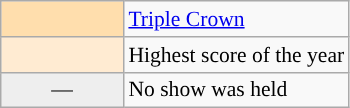<table class="wikitable" style="font-size:90%;">
<tr>
<td width="75px" style="font-weight: bold; background: navajowhite;"></td>
<td><a href='#'>Triple Crown</a></td>
</tr>
<tr>
<td width="75px" style="background: #ffebd2;"></td>
<td>Highest score of the year</td>
</tr>
<tr>
<td width="75px" style="background:#eee;" align="center">—</td>
<td>No show was held</td>
</tr>
</table>
